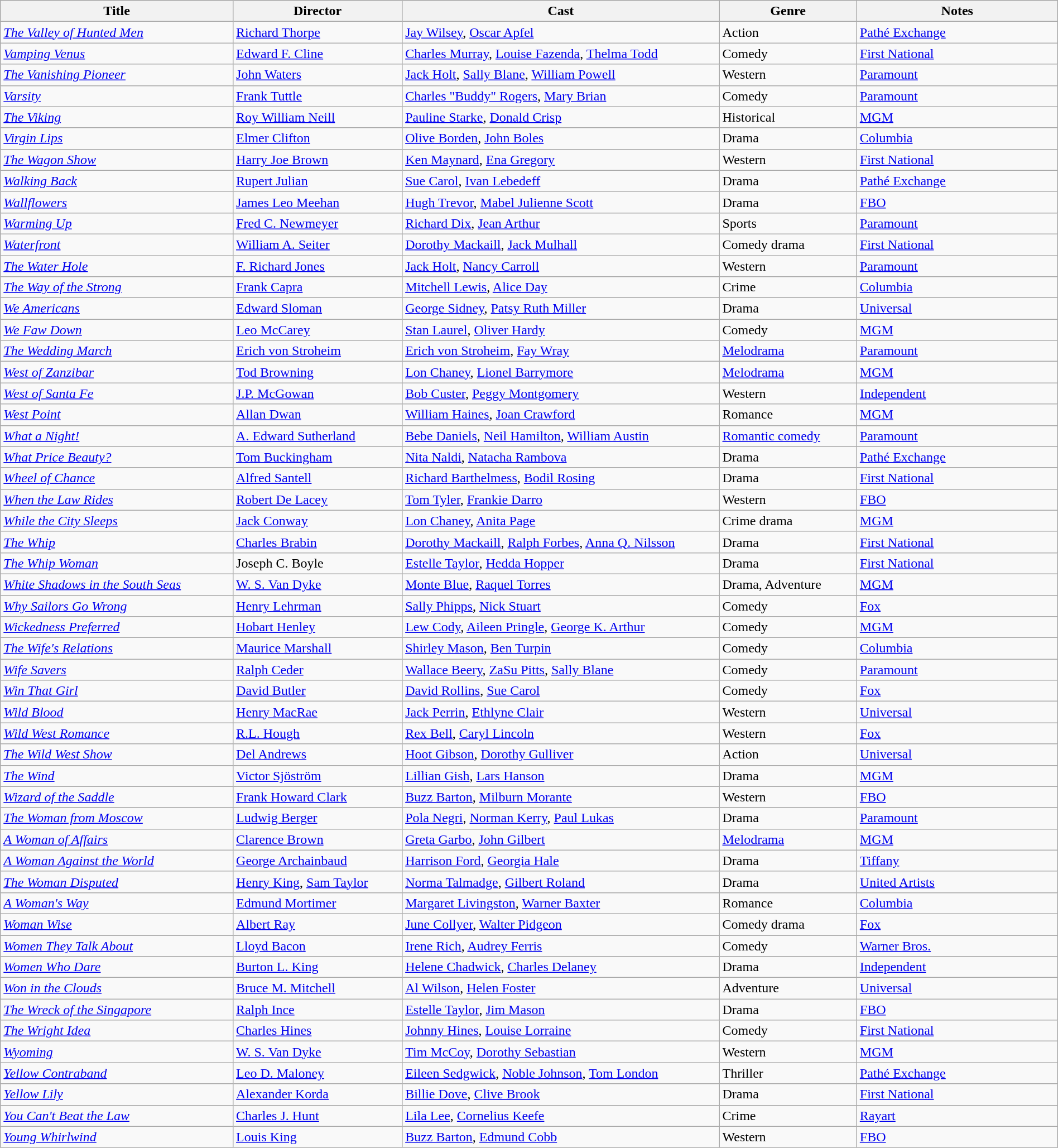<table class="wikitable" style="width:100%;">
<tr>
<th style="width:22%;">Title</th>
<th style="width:16%;">Director</th>
<th style="width:30%;">Cast</th>
<th style="width:13%;">Genre</th>
<th style="width:19%;">Notes</th>
</tr>
<tr>
<td><em><a href='#'>The Valley of Hunted Men</a></em></td>
<td><a href='#'>Richard Thorpe</a></td>
<td><a href='#'>Jay Wilsey</a>, <a href='#'>Oscar Apfel</a></td>
<td>Action</td>
<td><a href='#'>Pathé Exchange</a></td>
</tr>
<tr>
<td><em><a href='#'>Vamping Venus</a></em></td>
<td><a href='#'>Edward F. Cline</a></td>
<td><a href='#'>Charles Murray</a>, <a href='#'>Louise Fazenda</a>, <a href='#'>Thelma Todd</a></td>
<td>Comedy</td>
<td><a href='#'>First National</a></td>
</tr>
<tr>
<td><em><a href='#'>The Vanishing Pioneer</a></em></td>
<td><a href='#'>John Waters</a></td>
<td><a href='#'>Jack Holt</a>, <a href='#'>Sally Blane</a>, <a href='#'>William Powell</a></td>
<td>Western</td>
<td><a href='#'>Paramount</a></td>
</tr>
<tr>
<td><em><a href='#'>Varsity</a></em></td>
<td><a href='#'>Frank Tuttle</a></td>
<td><a href='#'>Charles "Buddy" Rogers</a>, <a href='#'>Mary Brian</a></td>
<td>Comedy</td>
<td><a href='#'>Paramount</a></td>
</tr>
<tr>
<td><em><a href='#'>The Viking</a></em></td>
<td><a href='#'>Roy William Neill</a></td>
<td><a href='#'>Pauline Starke</a>, <a href='#'>Donald Crisp</a></td>
<td>Historical</td>
<td><a href='#'>MGM</a></td>
</tr>
<tr>
<td><em><a href='#'>Virgin Lips</a></em></td>
<td><a href='#'>Elmer Clifton</a></td>
<td><a href='#'>Olive Borden</a>, <a href='#'>John Boles</a></td>
<td>Drama</td>
<td><a href='#'>Columbia</a></td>
</tr>
<tr>
<td><em><a href='#'>The Wagon Show</a></em></td>
<td><a href='#'>Harry Joe Brown</a></td>
<td><a href='#'>Ken Maynard</a>, <a href='#'>Ena Gregory</a></td>
<td>Western</td>
<td><a href='#'>First National</a></td>
</tr>
<tr>
<td><em><a href='#'>Walking Back</a></em></td>
<td><a href='#'>Rupert Julian</a></td>
<td><a href='#'>Sue Carol</a>, <a href='#'>Ivan Lebedeff</a></td>
<td>Drama</td>
<td><a href='#'>Pathé Exchange</a></td>
</tr>
<tr>
<td><em><a href='#'>Wallflowers</a></em></td>
<td><a href='#'>James Leo Meehan</a></td>
<td><a href='#'>Hugh Trevor</a>, <a href='#'>Mabel Julienne Scott</a></td>
<td>Drama</td>
<td><a href='#'>FBO</a></td>
</tr>
<tr>
<td><em><a href='#'>Warming Up</a></em></td>
<td><a href='#'>Fred C. Newmeyer</a></td>
<td><a href='#'>Richard Dix</a>, <a href='#'>Jean Arthur</a></td>
<td>Sports</td>
<td><a href='#'>Paramount</a></td>
</tr>
<tr>
<td><em><a href='#'>Waterfront</a></em></td>
<td><a href='#'>William A. Seiter</a></td>
<td><a href='#'>Dorothy Mackaill</a>, <a href='#'>Jack Mulhall</a></td>
<td>Comedy drama</td>
<td><a href='#'>First National</a></td>
</tr>
<tr>
<td><em><a href='#'>The Water Hole</a></em></td>
<td><a href='#'>F. Richard Jones</a></td>
<td><a href='#'>Jack Holt</a>, <a href='#'>Nancy Carroll</a></td>
<td>Western</td>
<td><a href='#'>Paramount</a></td>
</tr>
<tr>
<td><em><a href='#'>The Way of the Strong</a></em></td>
<td><a href='#'>Frank Capra</a></td>
<td><a href='#'>Mitchell Lewis</a>, <a href='#'>Alice Day</a></td>
<td>Crime</td>
<td><a href='#'>Columbia</a></td>
</tr>
<tr>
<td><em><a href='#'>We Americans</a></em></td>
<td><a href='#'>Edward Sloman</a></td>
<td><a href='#'>George Sidney</a>, <a href='#'>Patsy Ruth Miller</a></td>
<td>Drama</td>
<td><a href='#'>Universal</a></td>
</tr>
<tr>
<td><em><a href='#'>We Faw Down</a></em></td>
<td><a href='#'>Leo McCarey</a></td>
<td><a href='#'>Stan Laurel</a>, <a href='#'>Oliver Hardy</a></td>
<td>Comedy</td>
<td><a href='#'>MGM</a></td>
</tr>
<tr>
<td><em><a href='#'>The Wedding March</a></em></td>
<td><a href='#'>Erich von Stroheim</a></td>
<td><a href='#'>Erich von Stroheim</a>, <a href='#'>Fay Wray</a></td>
<td><a href='#'>Melodrama</a></td>
<td><a href='#'>Paramount</a></td>
</tr>
<tr>
<td><em><a href='#'>West of Zanzibar</a></em></td>
<td><a href='#'>Tod Browning</a></td>
<td><a href='#'>Lon Chaney</a>, <a href='#'>Lionel Barrymore</a></td>
<td><a href='#'>Melodrama</a></td>
<td><a href='#'>MGM</a></td>
</tr>
<tr>
<td><em><a href='#'>West of Santa Fe</a></em></td>
<td><a href='#'>J.P. McGowan</a></td>
<td><a href='#'>Bob Custer</a>, <a href='#'>Peggy Montgomery</a></td>
<td>Western</td>
<td><a href='#'>Independent</a></td>
</tr>
<tr>
<td><em><a href='#'>West Point</a></em></td>
<td><a href='#'>Allan Dwan</a></td>
<td><a href='#'>William Haines</a>, <a href='#'>Joan Crawford</a></td>
<td>Romance</td>
<td><a href='#'>MGM</a></td>
</tr>
<tr>
<td><em><a href='#'>What a Night!</a></em></td>
<td><a href='#'>A. Edward Sutherland</a></td>
<td><a href='#'>Bebe Daniels</a>, <a href='#'>Neil Hamilton</a>, <a href='#'>William Austin</a></td>
<td><a href='#'>Romantic comedy</a></td>
<td><a href='#'>Paramount</a></td>
</tr>
<tr>
<td><em><a href='#'>What Price Beauty?</a></em></td>
<td><a href='#'>Tom Buckingham</a></td>
<td><a href='#'>Nita Naldi</a>, <a href='#'>Natacha Rambova</a></td>
<td>Drama</td>
<td><a href='#'>Pathé Exchange</a></td>
</tr>
<tr>
<td><em><a href='#'>Wheel of Chance</a></em></td>
<td><a href='#'>Alfred Santell</a></td>
<td><a href='#'>Richard Barthelmess</a>, <a href='#'>Bodil Rosing</a></td>
<td>Drama</td>
<td><a href='#'>First National</a></td>
</tr>
<tr>
<td><em><a href='#'>When the Law Rides</a></em></td>
<td><a href='#'>Robert De Lacey</a></td>
<td><a href='#'>Tom Tyler</a>, <a href='#'>Frankie Darro</a></td>
<td>Western</td>
<td><a href='#'>FBO</a></td>
</tr>
<tr>
<td><em><a href='#'>While the City Sleeps</a></em></td>
<td><a href='#'>Jack Conway</a></td>
<td><a href='#'>Lon Chaney</a>, <a href='#'>Anita Page</a></td>
<td>Crime drama</td>
<td><a href='#'>MGM</a></td>
</tr>
<tr>
<td><em><a href='#'>The Whip</a></em></td>
<td><a href='#'>Charles Brabin</a></td>
<td><a href='#'>Dorothy Mackaill</a>, <a href='#'>Ralph Forbes</a>, <a href='#'>Anna Q. Nilsson</a></td>
<td>Drama</td>
<td><a href='#'>First National</a></td>
</tr>
<tr>
<td><em><a href='#'>The Whip Woman</a></em></td>
<td>Joseph C. Boyle</td>
<td><a href='#'>Estelle Taylor</a>, <a href='#'>Hedda Hopper</a></td>
<td>Drama</td>
<td><a href='#'>First National</a></td>
</tr>
<tr>
<td><em><a href='#'>White Shadows in the South Seas</a></em></td>
<td><a href='#'>W. S. Van Dyke</a></td>
<td><a href='#'>Monte Blue</a>, <a href='#'>Raquel Torres</a></td>
<td>Drama, Adventure</td>
<td><a href='#'>MGM</a></td>
</tr>
<tr>
<td><em><a href='#'>Why Sailors Go Wrong</a></em></td>
<td><a href='#'>Henry Lehrman</a></td>
<td><a href='#'>Sally Phipps</a>, <a href='#'>Nick Stuart</a></td>
<td>Comedy</td>
<td><a href='#'>Fox</a></td>
</tr>
<tr>
<td><em><a href='#'>Wickedness Preferred</a></em></td>
<td><a href='#'>Hobart Henley</a></td>
<td><a href='#'>Lew Cody</a>, <a href='#'>Aileen Pringle</a>, <a href='#'>George K. Arthur</a></td>
<td>Comedy</td>
<td><a href='#'>MGM</a></td>
</tr>
<tr>
<td><em><a href='#'>The Wife's Relations</a></em></td>
<td><a href='#'>Maurice Marshall</a></td>
<td><a href='#'>Shirley Mason</a>, <a href='#'>Ben Turpin</a></td>
<td>Comedy</td>
<td><a href='#'>Columbia</a></td>
</tr>
<tr>
<td><em><a href='#'>Wife Savers</a></em></td>
<td><a href='#'>Ralph Ceder</a></td>
<td><a href='#'>Wallace Beery</a>, <a href='#'>ZaSu Pitts</a>, <a href='#'>Sally Blane</a></td>
<td>Comedy</td>
<td><a href='#'>Paramount</a></td>
</tr>
<tr>
<td><em><a href='#'>Win That Girl</a></em></td>
<td><a href='#'>David Butler</a></td>
<td><a href='#'>David Rollins</a>, <a href='#'>Sue Carol</a></td>
<td>Comedy</td>
<td><a href='#'>Fox</a></td>
</tr>
<tr>
<td><em><a href='#'>Wild Blood</a></em></td>
<td><a href='#'>Henry MacRae</a></td>
<td><a href='#'>Jack Perrin</a>, <a href='#'>Ethlyne Clair</a></td>
<td>Western</td>
<td><a href='#'>Universal</a></td>
</tr>
<tr>
<td><em><a href='#'>Wild West Romance</a></em></td>
<td><a href='#'>R.L. Hough</a></td>
<td><a href='#'>Rex Bell</a>, <a href='#'>Caryl Lincoln</a></td>
<td>Western</td>
<td><a href='#'>Fox</a></td>
</tr>
<tr>
<td><em><a href='#'>The Wild West Show</a></em></td>
<td><a href='#'>Del Andrews</a></td>
<td><a href='#'>Hoot Gibson</a>, <a href='#'>Dorothy Gulliver</a></td>
<td>Action</td>
<td><a href='#'>Universal</a></td>
</tr>
<tr>
<td><em><a href='#'>The Wind</a></em></td>
<td><a href='#'>Victor Sjöström</a></td>
<td><a href='#'>Lillian Gish</a>, <a href='#'>Lars Hanson</a></td>
<td>Drama</td>
<td><a href='#'>MGM</a></td>
</tr>
<tr>
<td><em><a href='#'>Wizard of the Saddle</a></em></td>
<td><a href='#'>Frank Howard Clark</a></td>
<td><a href='#'>Buzz Barton</a>, <a href='#'>Milburn Morante</a></td>
<td>Western</td>
<td><a href='#'>FBO</a></td>
</tr>
<tr>
<td><em><a href='#'>The Woman from Moscow</a></em></td>
<td><a href='#'>Ludwig Berger</a></td>
<td><a href='#'>Pola Negri</a>, <a href='#'>Norman Kerry</a>, <a href='#'>Paul Lukas</a></td>
<td>Drama</td>
<td><a href='#'>Paramount</a></td>
</tr>
<tr>
<td><em><a href='#'>A Woman of Affairs</a></em></td>
<td><a href='#'>Clarence Brown</a></td>
<td><a href='#'>Greta Garbo</a>, <a href='#'>John Gilbert</a></td>
<td><a href='#'>Melodrama</a></td>
<td><a href='#'>MGM</a></td>
</tr>
<tr>
<td><em><a href='#'>A Woman Against the World</a></em></td>
<td><a href='#'>George Archainbaud</a></td>
<td><a href='#'>Harrison Ford</a>, <a href='#'>Georgia Hale</a></td>
<td>Drama</td>
<td><a href='#'>Tiffany</a></td>
</tr>
<tr>
<td><em><a href='#'>The Woman Disputed</a></em></td>
<td><a href='#'>Henry King</a>, <a href='#'>Sam Taylor</a></td>
<td><a href='#'>Norma Talmadge</a>, <a href='#'>Gilbert Roland</a></td>
<td>Drama</td>
<td><a href='#'>United Artists</a></td>
</tr>
<tr>
<td><em><a href='#'>A Woman's Way</a></em></td>
<td><a href='#'>Edmund Mortimer</a></td>
<td><a href='#'>Margaret Livingston</a>, <a href='#'>Warner Baxter</a></td>
<td>Romance</td>
<td><a href='#'>Columbia</a></td>
</tr>
<tr>
<td><em><a href='#'>Woman Wise</a></em></td>
<td><a href='#'>Albert Ray</a></td>
<td><a href='#'>June Collyer</a>, <a href='#'>Walter Pidgeon</a></td>
<td>Comedy drama</td>
<td><a href='#'>Fox</a></td>
</tr>
<tr>
<td><em><a href='#'>Women They Talk About</a></em></td>
<td><a href='#'>Lloyd Bacon</a></td>
<td><a href='#'>Irene Rich</a>, <a href='#'>Audrey Ferris</a></td>
<td>Comedy</td>
<td><a href='#'>Warner Bros.</a></td>
</tr>
<tr>
<td><em><a href='#'>Women Who Dare</a></em></td>
<td><a href='#'>Burton L. King</a></td>
<td><a href='#'>Helene Chadwick</a>, <a href='#'>Charles Delaney</a></td>
<td>Drama</td>
<td><a href='#'>Independent</a></td>
</tr>
<tr>
<td><em><a href='#'>Won in the Clouds</a></em></td>
<td><a href='#'>Bruce M. Mitchell</a></td>
<td><a href='#'>Al Wilson</a>, <a href='#'>Helen Foster</a></td>
<td>Adventure</td>
<td><a href='#'>Universal</a></td>
</tr>
<tr>
<td><em><a href='#'>The Wreck of the Singapore</a></em></td>
<td><a href='#'>Ralph Ince</a></td>
<td><a href='#'>Estelle Taylor</a>, <a href='#'>Jim Mason</a></td>
<td>Drama</td>
<td><a href='#'>FBO</a></td>
</tr>
<tr>
<td><em><a href='#'>The Wright Idea</a></em></td>
<td><a href='#'>Charles Hines</a></td>
<td><a href='#'>Johnny Hines</a>, <a href='#'>Louise Lorraine</a></td>
<td>Comedy</td>
<td><a href='#'>First National</a></td>
</tr>
<tr>
<td><em><a href='#'>Wyoming</a></em></td>
<td><a href='#'>W. S. Van Dyke</a></td>
<td><a href='#'>Tim McCoy</a>, <a href='#'>Dorothy Sebastian</a></td>
<td>Western</td>
<td><a href='#'>MGM</a></td>
</tr>
<tr>
<td><em><a href='#'>Yellow Contraband</a></em></td>
<td><a href='#'>Leo D. Maloney</a></td>
<td><a href='#'>Eileen Sedgwick</a>, <a href='#'>Noble Johnson</a>, <a href='#'>Tom London</a></td>
<td>Thriller</td>
<td><a href='#'>Pathé Exchange</a></td>
</tr>
<tr>
<td><em><a href='#'>Yellow Lily</a></em></td>
<td><a href='#'>Alexander Korda</a></td>
<td><a href='#'>Billie Dove</a>, <a href='#'>Clive Brook</a></td>
<td>Drama</td>
<td><a href='#'>First National</a></td>
</tr>
<tr>
<td><em><a href='#'>You Can't Beat the Law</a></em></td>
<td><a href='#'>Charles J. Hunt</a></td>
<td><a href='#'>Lila Lee</a>, <a href='#'>Cornelius Keefe</a></td>
<td>Crime</td>
<td><a href='#'>Rayart</a></td>
</tr>
<tr>
<td><em><a href='#'>Young Whirlwind</a></em></td>
<td><a href='#'>Louis King</a></td>
<td><a href='#'>Buzz Barton</a>, <a href='#'>Edmund Cobb</a></td>
<td>Western</td>
<td><a href='#'>FBO</a></td>
</tr>
</table>
